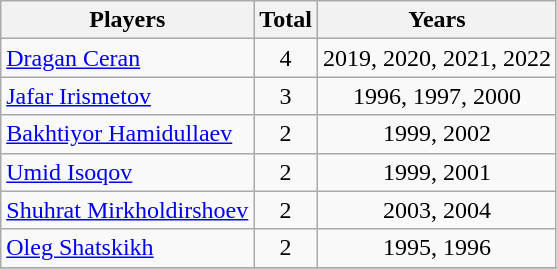<table class="wikitable">
<tr>
<th>Players</th>
<th>Total</th>
<th>Years</th>
</tr>
<tr>
<td><a href='#'>Dragan Ceran</a></td>
<td align=center>4</td>
<td align=center>2019, 2020, 2021, 2022</td>
</tr>
<tr>
<td><a href='#'>Jafar Irismetov</a></td>
<td align=center>3</td>
<td align=center>1996, 1997, 2000</td>
</tr>
<tr>
<td><a href='#'>Bakhtiyor Hamidullaev</a></td>
<td align=center>2</td>
<td align=center>1999, 2002</td>
</tr>
<tr>
<td><a href='#'>Umid Isoqov</a></td>
<td align=center>2</td>
<td align=center>1999, 2001</td>
</tr>
<tr>
<td><a href='#'>Shuhrat Mirkholdirshoev</a></td>
<td align=center>2</td>
<td align=center>2003, 2004</td>
</tr>
<tr>
<td><a href='#'>Oleg Shatskikh</a></td>
<td align=center>2</td>
<td align=center>1995, 1996</td>
</tr>
<tr>
</tr>
</table>
